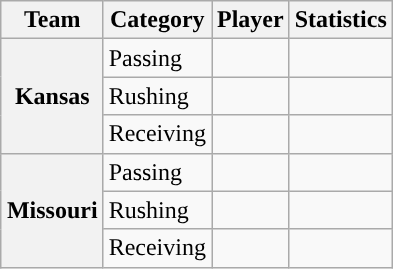<table class="wikitable" style="float:right">
<tr>
<th>Team</th>
<th>Category</th>
<th>Player</th>
<th>Statistics</th>
</tr>
<tr>
<th rowspan=3>Kansas</th>
<td>Passing</td>
<td></td>
<td></td>
</tr>
<tr>
<td>Rushing</td>
<td></td>
<td></td>
</tr>
<tr>
<td>Receiving</td>
<td></td>
<td></td>
</tr>
<tr>
<th rowspan=3>Missouri</th>
<td>Passing</td>
<td></td>
<td></td>
</tr>
<tr>
<td>Rushing</td>
<td></td>
<td></td>
</tr>
<tr>
<td>Receiving</td>
<td></td>
<td></td>
</tr>
</table>
